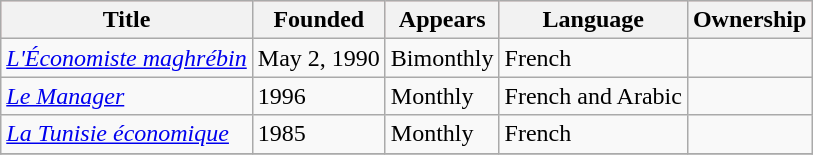<table class="wikitable center">
<tr align="center" bgcolor="#ffbbbb">
<th>Title</th>
<th>Founded</th>
<th>Appears</th>
<th>Language</th>
<th>Ownership</th>
</tr>
<tr>
<td><em><a href='#'>L'Économiste maghrébin</a></em></td>
<td>May 2, 1990</td>
<td>Bimonthly</td>
<td>French</td>
<td></td>
</tr>
<tr>
<td><em><a href='#'>Le Manager</a></em></td>
<td>1996</td>
<td>Monthly</td>
<td>French and Arabic</td>
<td></td>
</tr>
<tr>
<td><em><a href='#'>La Tunisie économique</a></em></td>
<td>1985</td>
<td>Monthly</td>
<td>French</td>
<td></td>
</tr>
<tr>
</tr>
</table>
